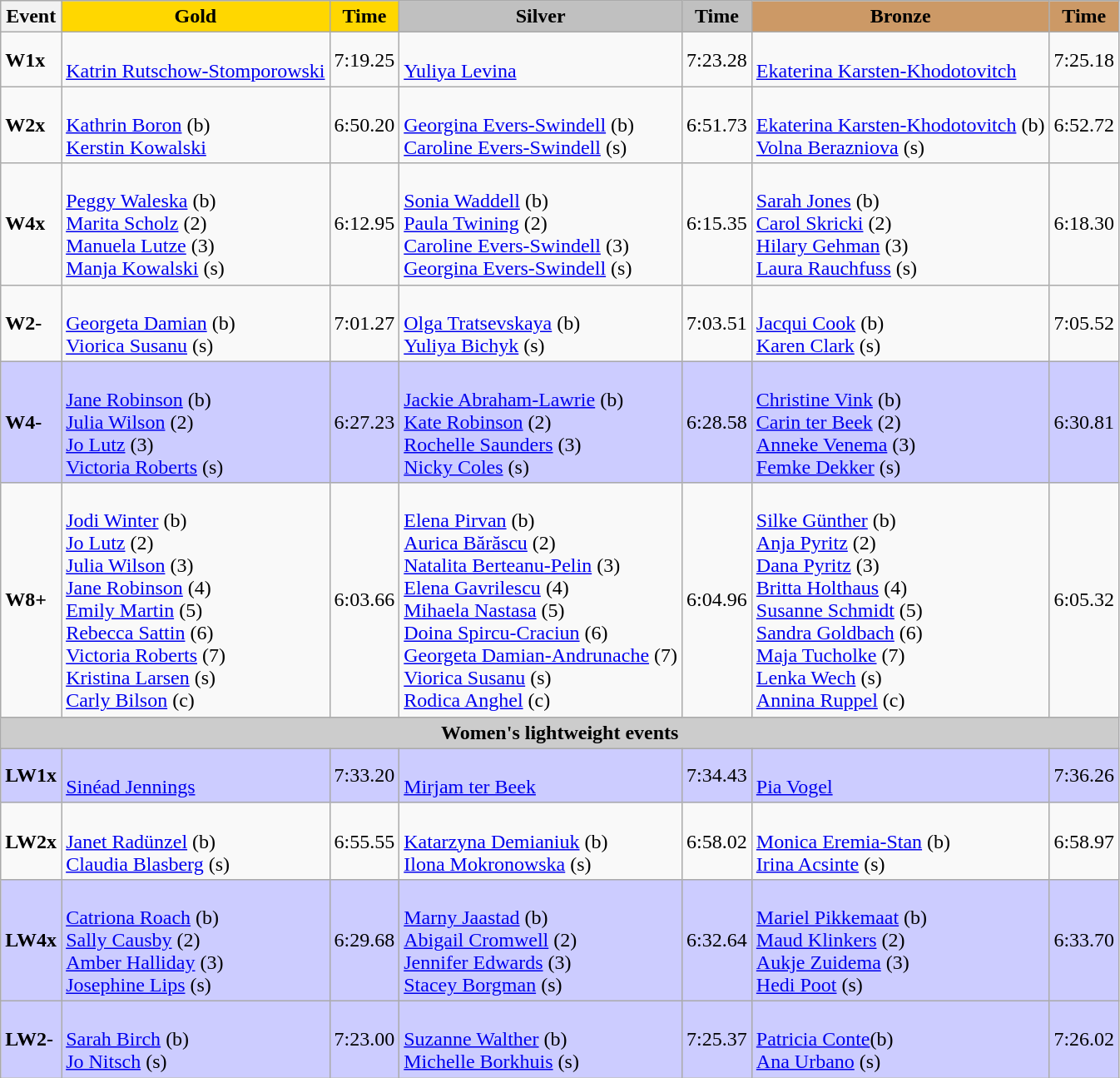<table class="wikitable">
<tr>
<th>Event</th>
<th style="text-align:center;background-color:gold;">Gold</th>
<th style="text-align:center;background-color:gold;">Time</th>
<th style="text-align:center;background-color:silver;">Silver</th>
<th style="text-align:center;background-color:silver;">Time</th>
<th style="text-align:center;background-color:#CC9966;">Bronze</th>
<th style="text-align:center;background-color:#CC9966;">Time</th>
</tr>
<tr>
<td><strong>W1x</strong></td>
<td> <br>  <a href='#'>Katrin Rutschow-Stomporowski</a></td>
<td>7:19.25</td>
<td> <br> <a href='#'>Yuliya Levina</a></td>
<td>7:23.28</td>
<td> <br> <a href='#'>Ekaterina Karsten-Khodotovitch</a></td>
<td>7:25.18</td>
</tr>
<tr>
<td><strong>W2x</strong></td>
<td> <br>  <a href='#'>Kathrin Boron</a> (b)<br><a href='#'>Kerstin Kowalski</a></td>
<td>6:50.20</td>
<td> <br> <a href='#'>Georgina Evers-Swindell</a> (b)<br><a href='#'>Caroline Evers-Swindell</a> (s)</td>
<td>6:51.73</td>
<td> <br> <a href='#'>Ekaterina Karsten-Khodotovitch</a> (b)<br><a href='#'>Volna Berazniova</a> (s)</td>
<td>6:52.72</td>
</tr>
<tr>
<td><strong>W4x</strong></td>
<td> <br>  <a href='#'>Peggy Waleska</a> (b)<br><a href='#'>Marita Scholz</a> (2)<br><a href='#'>Manuela Lutze</a> (3)<br><a href='#'>Manja Kowalski</a> (s)</td>
<td>6:12.95</td>
<td> <br> <a href='#'>Sonia Waddell</a> (b)<br><a href='#'>Paula Twining</a> (2)<br><a href='#'>Caroline Evers-Swindell</a> (3)<br><a href='#'>Georgina Evers-Swindell</a> (s)</td>
<td>6:15.35</td>
<td> <br> <a href='#'>Sarah Jones</a> (b)<br><a href='#'>Carol Skricki</a> (2)<br><a href='#'>Hilary Gehman</a> (3)<br><a href='#'>Laura Rauchfuss</a> (s)</td>
<td>6:18.30</td>
</tr>
<tr>
<td><strong>W2-</strong></td>
<td> <br>  <a href='#'>Georgeta Damian</a> (b)<br><a href='#'>Viorica Susanu</a> (s)</td>
<td>7:01.27</td>
<td> <br> <a href='#'>Olga Tratsevskaya</a> (b)<br><a href='#'>Yuliya Bichyk</a> (s)</td>
<td>7:03.51</td>
<td> <br> <a href='#'>Jacqui Cook</a> (b)<br><a href='#'>Karen Clark</a> (s)</td>
<td>7:05.52</td>
</tr>
<tr bgcolor=ccccff>
<td><strong>W4-</strong></td>
<td> <br> <a href='#'>Jane Robinson</a> (b)<br><a href='#'>Julia Wilson</a> (2)<br><a href='#'>Jo Lutz</a> (3)<br><a href='#'>Victoria Roberts</a> (s)</td>
<td>6:27.23</td>
<td> <br> <a href='#'>Jackie Abraham-Lawrie</a> (b)<br><a href='#'>Kate Robinson</a> (2)<br><a href='#'>Rochelle Saunders</a> (3)<br><a href='#'>Nicky Coles</a> (s)</td>
<td>6:28.58</td>
<td> <br> <a href='#'>Christine Vink</a> (b)<br><a href='#'>Carin ter Beek</a> (2)<br><a href='#'>Anneke Venema</a> (3)<br><a href='#'>Femke Dekker</a> (s)</td>
<td>6:30.81</td>
</tr>
<tr>
<td><strong>W8+</strong></td>
<td> <br> <a href='#'>Jodi Winter</a> (b)<br><a href='#'>Jo Lutz</a> (2)<br><a href='#'>Julia Wilson</a> (3)<br><a href='#'>Jane Robinson</a> (4)<br><a href='#'>Emily Martin</a> (5)<br><a href='#'>Rebecca Sattin</a> (6)<br><a href='#'>Victoria Roberts</a> (7)<br><a href='#'>Kristina Larsen</a> (s)<br><a href='#'>Carly Bilson</a> (c)</td>
<td>6:03.66</td>
<td> <br> <a href='#'>Elena Pirvan</a> (b)<br><a href='#'>Aurica Bărăscu</a> (2)<br><a href='#'>Natalita Berteanu-Pelin</a> (3)<br><a href='#'>Elena Gavrilescu</a> (4)<br><a href='#'>Mihaela Nastasa</a> (5)<br><a href='#'>Doina Spircu-Craciun</a> (6)<br><a href='#'>Georgeta Damian-Andrunache</a> (7)<br><a href='#'>Viorica Susanu</a> (s)<br><a href='#'>Rodica Anghel</a> (c)</td>
<td>6:04.96</td>
<td> <br> <a href='#'>Silke Günther</a> (b)<br><a href='#'>Anja Pyritz</a> (2)<br><a href='#'>Dana Pyritz</a> (3)<br><a href='#'>Britta Holthaus</a> (4)<br><a href='#'>Susanne Schmidt</a> (5)<br><a href='#'>Sandra Goldbach</a> (6)<br><a href='#'>Maja Tucholke</a> (7)<br><a href='#'>Lenka Wech</a> (s)<br><a href='#'>Annina Ruppel</a> (c)</td>
<td>6:05.32</td>
</tr>
<tr>
<th colspan="7" style="background-color:#CCC;">Women's lightweight events</th>
</tr>
<tr bgcolor=ccccff>
<td><strong>LW1x</strong></td>
<td> <br>  <a href='#'>Sinéad Jennings</a></td>
<td>7:33.20</td>
<td> <br> <a href='#'>Mirjam ter Beek</a></td>
<td>7:34.43</td>
<td> <br> <a href='#'>Pia Vogel</a></td>
<td>7:36.26</td>
</tr>
<tr>
<td><strong>LW2x</strong></td>
<td> <br>  <a href='#'>Janet Radünzel</a> (b)<br><a href='#'>Claudia Blasberg</a> (s)</td>
<td>6:55.55</td>
<td> <br> <a href='#'>Katarzyna Demianiuk</a> (b)<br><a href='#'>Ilona Mokronowska</a> (s)</td>
<td>6:58.02</td>
<td> <br> <a href='#'>Monica Eremia-Stan</a> (b)<br><a href='#'>Irina Acsinte</a> (s)</td>
<td>6:58.97</td>
</tr>
<tr bgcolor=ccccff>
<td><strong>LW4x</strong></td>
<td> <br> <a href='#'>Catriona Roach</a> (b)<br><a href='#'>Sally Causby</a> (2)<br><a href='#'>Amber Halliday</a> (3)<br><a href='#'>Josephine Lips</a> (s)</td>
<td>6:29.68</td>
<td> <br> <a href='#'>Marny Jaastad</a> (b)<br><a href='#'>Abigail Cromwell</a> (2)<br><a href='#'>Jennifer Edwards</a> (3)<br><a href='#'>Stacey Borgman</a> (s)</td>
<td>6:32.64</td>
<td> <br> <a href='#'>Mariel Pikkemaat</a> (b)<br><a href='#'>Maud Klinkers</a> (2)<br><a href='#'>Aukje Zuidema</a> (3)<br><a href='#'>Hedi Poot</a> (s)</td>
<td>6:33.70</td>
</tr>
<tr bgcolor=ccccff>
<td><strong>LW2-</strong></td>
<td> <br>  <a href='#'>Sarah Birch</a> (b)<br><a href='#'>Jo Nitsch</a> (s)</td>
<td>7:23.00</td>
<td> <br> <a href='#'>Suzanne Walther</a> (b)<br><a href='#'>Michelle Borkhuis</a> (s)</td>
<td>7:25.37</td>
<td> <br> <a href='#'>Patricia Conte</a>(b)<br><a href='#'>Ana Urbano</a> (s)</td>
<td>7:26.02</td>
</tr>
</table>
